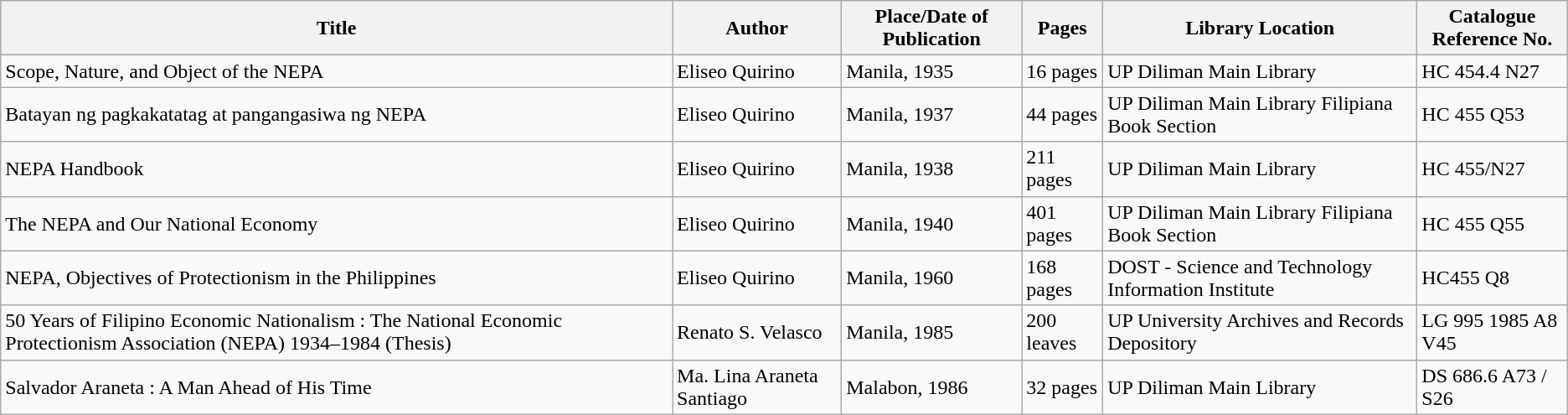<table class="wikitable sortable">
<tr valign="middle">
<th>Title</th>
<th>Author</th>
<th>Place/Date of Publication</th>
<th>Pages</th>
<th>Library Location</th>
<th>Catalogue<br>Reference No.</th>
</tr>
<tr>
<td>Scope, Nature, and Object of the NEPA</td>
<td>Eliseo Quirino</td>
<td>Manila, 1935</td>
<td>16 pages</td>
<td>UP Diliman Main Library</td>
<td>HC 454.4 N27</td>
</tr>
<tr>
<td>Batayan ng pagkakatatag at pangangasiwa ng NEPA</td>
<td>Eliseo Quirino</td>
<td>Manila, 1937</td>
<td>44 pages</td>
<td>UP Diliman Main Library Filipiana Book Section</td>
<td>HC 455 Q53</td>
</tr>
<tr>
<td>NEPA Handbook</td>
<td>Eliseo Quirino</td>
<td>Manila, 1938</td>
<td>211 pages</td>
<td>UP Diliman Main Library</td>
<td>HC 455/N27</td>
</tr>
<tr>
<td>The NEPA and Our National Economy</td>
<td>Eliseo Quirino</td>
<td>Manila, 1940</td>
<td>401 pages</td>
<td>UP Diliman Main Library Filipiana Book Section</td>
<td>HC 455 Q55</td>
</tr>
<tr>
<td>NEPA, Objectives of Protectionism in the Philippines</td>
<td>Eliseo Quirino</td>
<td>Manila, 1960</td>
<td>168 pages</td>
<td>DOST - Science and Technology Information Institute</td>
<td>HC455 Q8</td>
</tr>
<tr>
<td>50 Years of Filipino Economic Nationalism : The National Economic Protectionism Association (NEPA) 1934–1984 (Thesis)</td>
<td>Renato S. Velasco</td>
<td>Manila, 1985</td>
<td>200 leaves</td>
<td>UP University Archives and Records Depository</td>
<td>LG 995 1985 A8 V45</td>
</tr>
<tr>
<td>Salvador Araneta : A Man Ahead of His Time</td>
<td>Ma. Lina Araneta Santiago</td>
<td>Malabon, 1986</td>
<td>32 pages</td>
<td>UP Diliman Main Library</td>
<td>DS 686.6 A73 / S26</td>
</tr>
</table>
